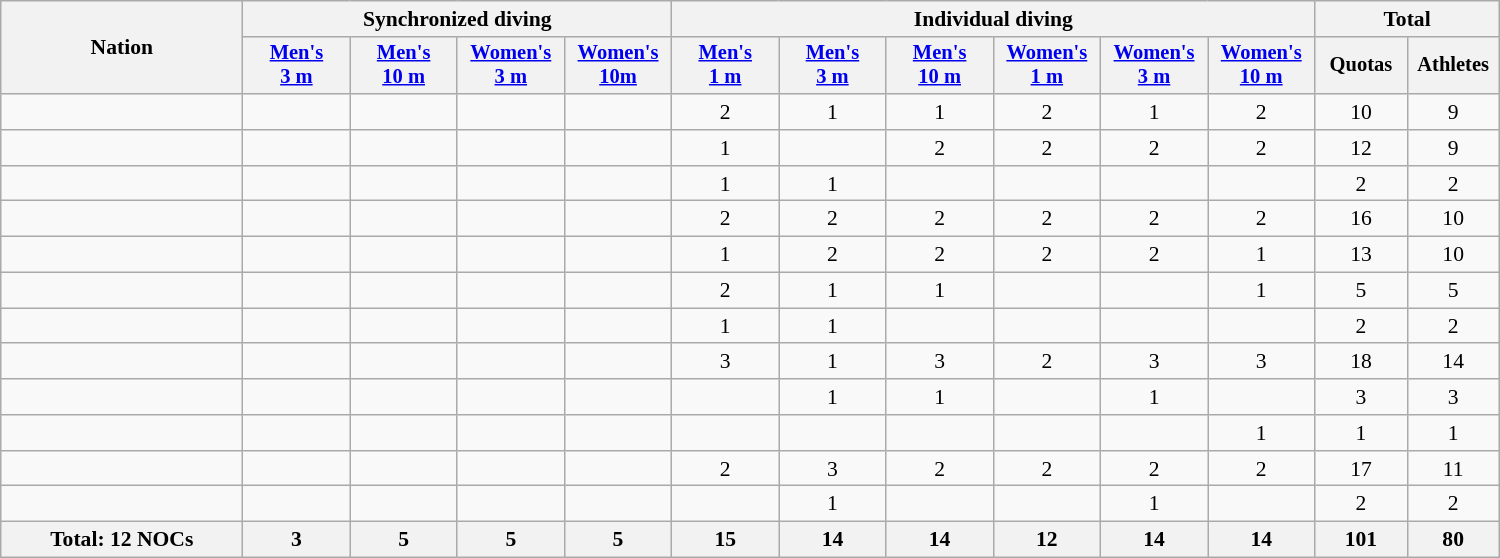<table class="wikitable" width=1000 style="text-align:center; font-size:90%">
<tr>
<th rowspan="2" style="text-align:center;">Nation</th>
<th colspan="4">Synchronized diving</th>
<th colspan="6">Individual diving</th>
<th colspan="2">Total</th>
</tr>
<tr style="font-size:95%">
<th width=65><a href='#'>Men's<br>3 m</a></th>
<th width=65><a href='#'>Men's<br>10 m</a></th>
<th width=65><a href='#'>Women's<br>3 m</a></th>
<th width=65><a href='#'>Women's<br>10m</a></th>
<th width=65><a href='#'>Men's<br>1 m</a></th>
<th width=65><a href='#'>Men's<br>3 m</a></th>
<th width=65><a href='#'>Men's<br>10 m</a></th>
<th width=65><a href='#'>Women's<br>1 m</a></th>
<th width=65><a href='#'>Women's<br>3 m</a></th>
<th width=65><a href='#'>Women's<br>10 m</a></th>
<th width=55>Quotas</th>
<th width=55>Athletes</th>
</tr>
<tr>
<td></td>
<td></td>
<td></td>
<td></td>
<td></td>
<td>2</td>
<td>1</td>
<td>1</td>
<td>2</td>
<td>1</td>
<td>2</td>
<td>10</td>
<td>9</td>
</tr>
<tr>
<td></td>
<td></td>
<td></td>
<td></td>
<td></td>
<td>1</td>
<td></td>
<td>2</td>
<td>2</td>
<td>2</td>
<td>2</td>
<td>12</td>
<td>9</td>
</tr>
<tr>
<td></td>
<td></td>
<td></td>
<td></td>
<td></td>
<td>1</td>
<td>1</td>
<td></td>
<td></td>
<td></td>
<td></td>
<td>2</td>
<td>2</td>
</tr>
<tr>
<td></td>
<td></td>
<td></td>
<td></td>
<td></td>
<td>2</td>
<td>2</td>
<td>2</td>
<td>2</td>
<td>2</td>
<td>2</td>
<td>16</td>
<td>10</td>
</tr>
<tr>
<td></td>
<td></td>
<td></td>
<td></td>
<td></td>
<td>1</td>
<td>2</td>
<td>2</td>
<td>2</td>
<td>2</td>
<td>1</td>
<td>13</td>
<td>10</td>
</tr>
<tr>
<td></td>
<td></td>
<td></td>
<td></td>
<td></td>
<td>2</td>
<td>1</td>
<td>1</td>
<td></td>
<td></td>
<td>1</td>
<td>5</td>
<td>5</td>
</tr>
<tr>
<td></td>
<td></td>
<td></td>
<td></td>
<td></td>
<td>1</td>
<td>1</td>
<td></td>
<td></td>
<td></td>
<td></td>
<td>2</td>
<td>2</td>
</tr>
<tr>
<td></td>
<td></td>
<td></td>
<td></td>
<td></td>
<td>3</td>
<td>1</td>
<td>3</td>
<td>2</td>
<td>3</td>
<td>3</td>
<td>18</td>
<td>14</td>
</tr>
<tr>
<td></td>
<td></td>
<td></td>
<td></td>
<td></td>
<td></td>
<td>1</td>
<td>1</td>
<td></td>
<td>1</td>
<td></td>
<td>3</td>
<td>3</td>
</tr>
<tr>
<td></td>
<td></td>
<td></td>
<td></td>
<td></td>
<td></td>
<td></td>
<td></td>
<td></td>
<td></td>
<td>1</td>
<td>1</td>
<td>1</td>
</tr>
<tr>
<td></td>
<td></td>
<td></td>
<td></td>
<td></td>
<td>2</td>
<td>3</td>
<td>2</td>
<td>2</td>
<td>2</td>
<td>2</td>
<td>17</td>
<td>11</td>
</tr>
<tr>
<td></td>
<td></td>
<td></td>
<td></td>
<td></td>
<td></td>
<td>1</td>
<td></td>
<td></td>
<td>1</td>
<td></td>
<td>2</td>
<td>2</td>
</tr>
<tr>
<th>Total: 12 NOCs</th>
<th>3</th>
<th>5</th>
<th>5</th>
<th>5</th>
<th>15</th>
<th>14</th>
<th>14</th>
<th>12</th>
<th>14</th>
<th>14</th>
<th>101</th>
<th>80</th>
</tr>
</table>
